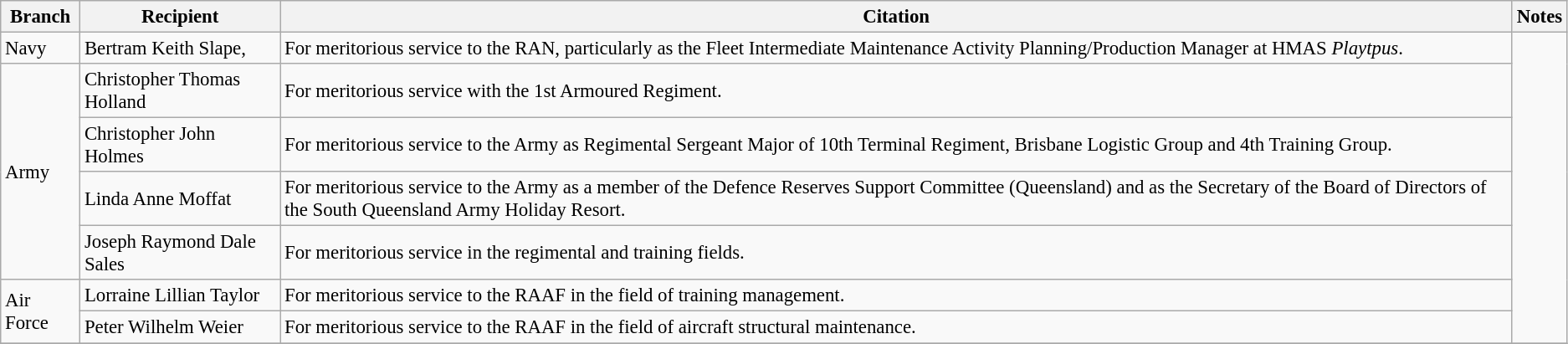<table class="wikitable" style="font-size:95%;">
<tr>
<th>Branch</th>
<th>Recipient</th>
<th>Citation</th>
<th>Notes</th>
</tr>
<tr>
<td>Navy</td>
<td> Bertram Keith Slape, </td>
<td>For meritorious service to the RAN, particularly as the Fleet Intermediate Maintenance Activity Planning/Production Manager at HMAS <em>Playtpus</em>.</td>
<td rowspan=7></td>
</tr>
<tr>
<td rowspan=4>Army</td>
<td> Christopher Thomas Holland</td>
<td>For meritorious service with the 1st Armoured Regiment.</td>
</tr>
<tr>
<td> Christopher John Holmes</td>
<td>For meritorious service to the Army as Regimental Sergeant Major of 10th Terminal Regiment, Brisbane Logistic Group and 4th Training Group.</td>
</tr>
<tr>
<td> Linda Anne Moffat</td>
<td>For meritorious service to the Army as a member of the Defence Reserves Support Committee (Queensland) and as the Secretary of the Board of Directors of the South Queensland Army Holiday Resort.</td>
</tr>
<tr>
<td> Joseph Raymond Dale Sales</td>
<td>For meritorious service in the regimental and training fields.</td>
</tr>
<tr>
<td rowspan=2>Air Force</td>
<td> Lorraine Lillian Taylor</td>
<td>For meritorious service to the RAAF in the field of training management.</td>
</tr>
<tr>
<td> Peter Wilhelm Weier</td>
<td>For meritorious service to the RAAF in the field of aircraft structural maintenance.</td>
</tr>
<tr>
</tr>
</table>
